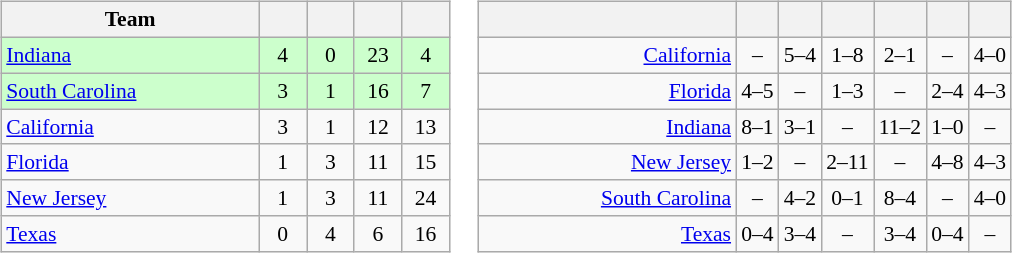<table>
<tr>
<td><br><table class="wikitable" style="text-align: center; font-size: 90%;">
<tr>
<th width=165>Team</th>
<th width=25></th>
<th width=25></th>
<th width=25></th>
<th width=25></th>
</tr>
<tr bgcolor="#ccffcc">
<td align="left"> <a href='#'>Indiana</a></td>
<td>4</td>
<td>0</td>
<td>23</td>
<td>4</td>
</tr>
<tr bgcolor="#ccffcc">
<td align="left"> <a href='#'>South Carolina</a></td>
<td>3</td>
<td>1</td>
<td>16</td>
<td>7</td>
</tr>
<tr>
<td align="left"> <a href='#'>California</a></td>
<td>3</td>
<td>1</td>
<td>12</td>
<td>13</td>
</tr>
<tr>
<td align="left"> <a href='#'>Florida</a></td>
<td>1</td>
<td>3</td>
<td>11</td>
<td>15</td>
</tr>
<tr>
<td align="left"> <a href='#'>New Jersey</a></td>
<td>1</td>
<td>3</td>
<td>11</td>
<td>24</td>
</tr>
<tr>
<td align="left"> <a href='#'>Texas</a></td>
<td>0</td>
<td>4</td>
<td>6</td>
<td>16</td>
</tr>
</table>
</td>
<td><br><table class="wikitable" style="text-align:center; font-size:90%;">
<tr>
<th width=165> </th>
<th></th>
<th></th>
<th></th>
<th></th>
<th></th>
<th></th>
</tr>
<tr>
<td style="text-align:right;"><a href='#'>California</a> </td>
<td>–</td>
<td>5–4</td>
<td>1–8</td>
<td>2–1</td>
<td>–</td>
<td>4–0</td>
</tr>
<tr>
<td style="text-align:right;"><a href='#'>Florida</a> </td>
<td>4–5</td>
<td>–</td>
<td>1–3</td>
<td>–</td>
<td>2–4</td>
<td>4–3</td>
</tr>
<tr>
<td style="text-align:right;"><a href='#'>Indiana</a> </td>
<td>8–1</td>
<td>3–1</td>
<td>–</td>
<td>11–2</td>
<td>1–0</td>
<td>–</td>
</tr>
<tr>
<td style="text-align:right;"><a href='#'>New Jersey</a> </td>
<td>1–2</td>
<td>–</td>
<td>2–11</td>
<td>–</td>
<td>4–8</td>
<td>4–3</td>
</tr>
<tr>
<td style="text-align:right;"><a href='#'>South Carolina</a> </td>
<td>–</td>
<td>4–2</td>
<td>0–1</td>
<td>8–4</td>
<td>–</td>
<td>4–0</td>
</tr>
<tr>
<td style="text-align:right;"><a href='#'>Texas</a> </td>
<td>0–4</td>
<td>3–4</td>
<td>–</td>
<td>3–4</td>
<td>0–4</td>
<td>–</td>
</tr>
</table>
</td>
</tr>
</table>
